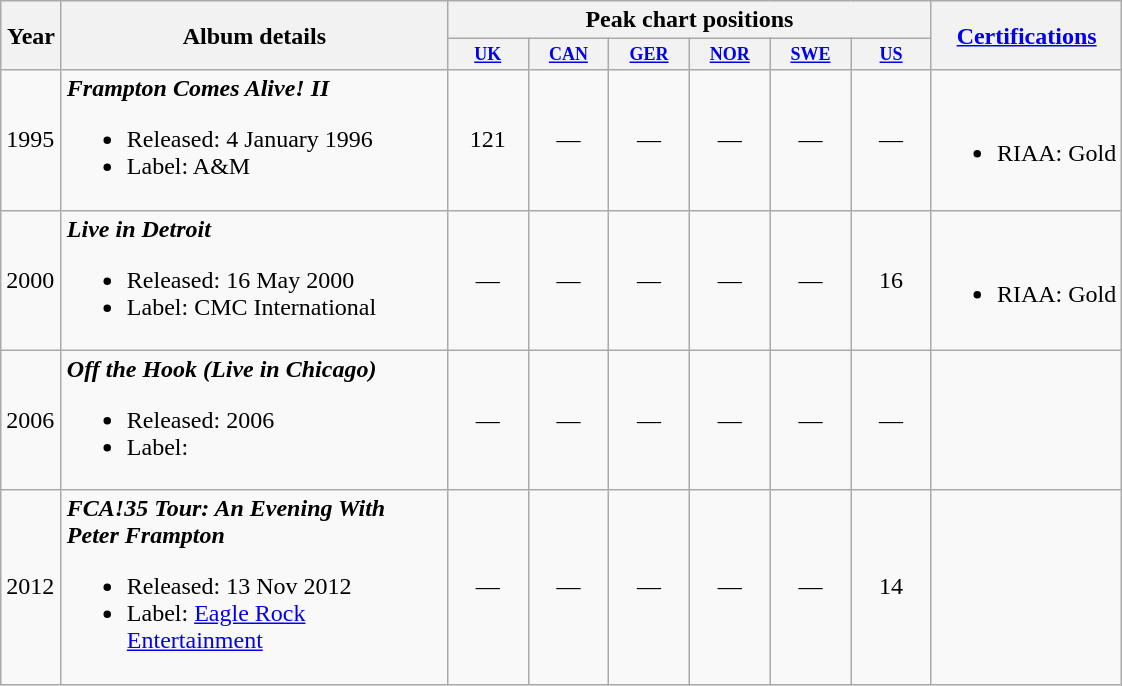<table class="wikitable">
<tr>
<th rowspan="2" width="33">Year</th>
<th rowspan="2" width="250">Album details</th>
<th colspan="6">Peak chart positions</th>
<th rowspan="2"><a href='#'>Certifications</a></th>
</tr>
<tr>
<th style="width:4em;font-size:75%"><a href='#'>UK</a><br></th>
<th style="width:4em;font-size:75%"><a href='#'>CAN</a><br></th>
<th style="width:4em;font-size:75%"><a href='#'>GER</a><br></th>
<th style="width:4em;font-size:75%"><a href='#'>NOR</a><br></th>
<th style="width:4em;font-size:75%"><a href='#'>SWE</a><br></th>
<th style="width:4em;font-size:75%"><a href='#'>US</a><br></th>
</tr>
<tr>
<td>1995</td>
<td align="left"><strong><em>Frampton Comes Alive! II</em></strong><br><ul><li>Released: 4 January 1996</li><li>Label: A&M</li></ul></td>
<td align="center">121</td>
<td align="center">—</td>
<td align="center">—</td>
<td align="center">—</td>
<td align="center">—</td>
<td align="center">—</td>
<td align="left"><br><ul><li>RIAA: Gold</li></ul></td>
</tr>
<tr>
<td>2000</td>
<td align="left"><strong><em>Live in Detroit</em></strong><br><ul><li>Released: 16 May 2000</li><li>Label: CMC International</li></ul></td>
<td align="center">—</td>
<td align="center">—</td>
<td align="center">—</td>
<td align="center">—</td>
<td align="center">—</td>
<td align="center">16</td>
<td align="left"><br><ul><li>RIAA: Gold</li></ul></td>
</tr>
<tr>
<td>2006</td>
<td align="left"><strong><em>Off the Hook (Live in Chicago)</em></strong><br><ul><li>Released: 2006</li><li>Label:</li></ul></td>
<td align="center">—</td>
<td align="center">—</td>
<td align="center">—</td>
<td align="center">—</td>
<td align="center">—</td>
<td align="center">—</td>
<td align="left"></td>
</tr>
<tr>
<td>2012</td>
<td align="left"><strong><em>FCA!35 Tour: An Evening With Peter Frampton</em></strong><br><ul><li>Released: 13 Nov 2012</li><li>Label: <a href='#'>Eagle Rock Entertainment</a></li></ul></td>
<td align="center">—</td>
<td align="center">—</td>
<td align="center">—</td>
<td align="center">—</td>
<td align="center">—</td>
<td align="center">14</td>
<td align="left"></td>
</tr>
</table>
